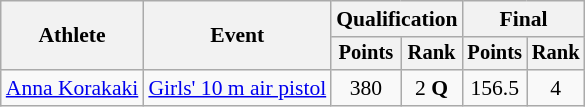<table class="wikitable" style="font-size:90%;">
<tr>
<th rowspan=2>Athlete</th>
<th rowspan=2>Event</th>
<th colspan=2>Qualification</th>
<th colspan=2>Final</th>
</tr>
<tr style="font-size:95%">
<th>Points</th>
<th>Rank</th>
<th>Points</th>
<th>Rank</th>
</tr>
<tr align=center>
<td align=left><a href='#'>Anna Korakaki</a></td>
<td align=left><a href='#'>Girls' 10 m air pistol</a></td>
<td>380</td>
<td>2 <strong>Q</strong></td>
<td>156.5</td>
<td>4</td>
</tr>
</table>
